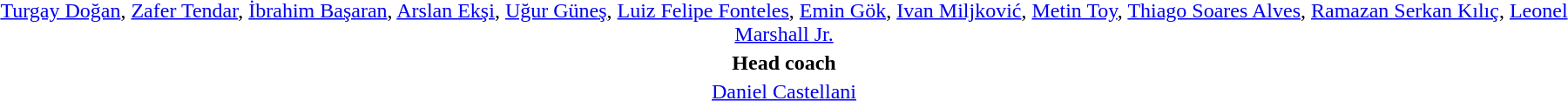<table style="text-align: center; margin-top: 2em; margin-left: auto; margin-right: auto">
<tr>
<td><a href='#'>Turgay Doğan</a>, <a href='#'>Zafer Tendar</a>, <a href='#'>İbrahim Başaran</a>, <a href='#'>Arslan Ekşi</a>, <a href='#'>Uğur Güneş</a>, <a href='#'>Luiz Felipe Fonteles</a>, <a href='#'>Emin Gök</a>, <a href='#'>Ivan Miljković</a>, <a href='#'>Metin Toy</a>, <a href='#'>Thiago Soares Alves</a>, <a href='#'>Ramazan Serkan Kılıç</a>, <a href='#'>Leonel Marshall Jr.</a></td>
</tr>
<tr>
<td><strong>Head coach</strong></td>
</tr>
<tr>
<td><a href='#'>Daniel Castellani</a></td>
</tr>
</table>
